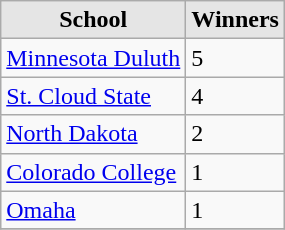<table class="wikitable">
<tr>
<th style="background:#e5e5e5;">School</th>
<th style="background:#e5e5e5;">Winners</th>
</tr>
<tr>
<td><a href='#'>Minnesota Duluth</a></td>
<td>5</td>
</tr>
<tr>
<td><a href='#'>St. Cloud State</a></td>
<td>4</td>
</tr>
<tr>
<td><a href='#'>North Dakota</a></td>
<td>2</td>
</tr>
<tr>
<td><a href='#'>Colorado College</a></td>
<td>1</td>
</tr>
<tr>
<td><a href='#'>Omaha</a></td>
<td>1</td>
</tr>
<tr>
</tr>
</table>
